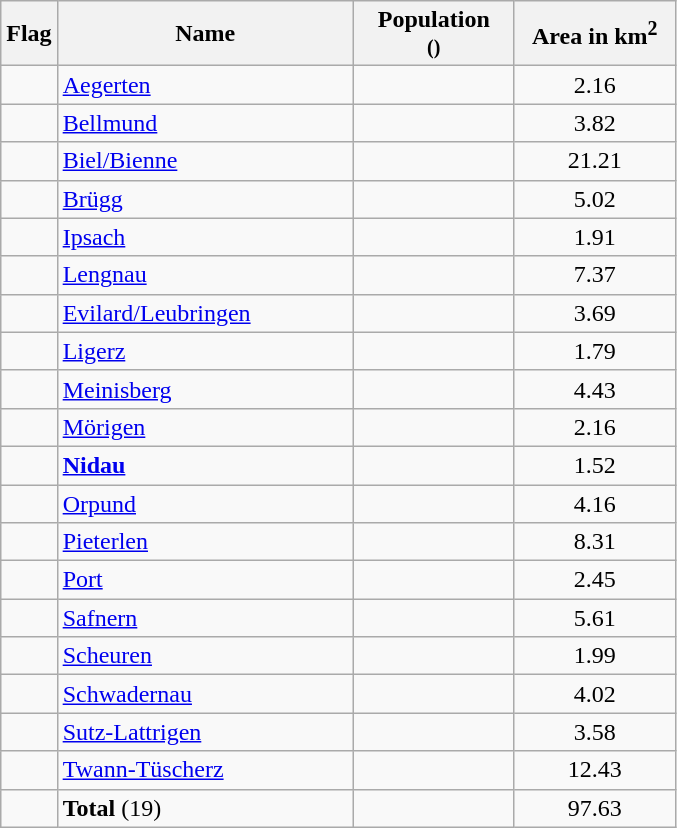<table class="wikitable">
<tr>
<th>Flag</th>
<th width="190">Name</th>
<th width="100">Population<br><small>()</small></th>
<th width="100">Area in km<sup>2</sup></th>
</tr>
<tr>
<td align="center"></td>
<td><a href='#'>Aegerten</a></td>
<td align="center"></td>
<td align="center">2.16</td>
</tr>
<tr>
<td align="center"></td>
<td><a href='#'>Bellmund</a></td>
<td align="center"></td>
<td align="center">3.82</td>
</tr>
<tr>
<td align="center"></td>
<td><a href='#'>Biel/Bienne</a></td>
<td align="center"></td>
<td align="center">21.21</td>
</tr>
<tr>
<td align="center"></td>
<td><a href='#'>Brügg</a></td>
<td align="center"></td>
<td align="center">5.02</td>
</tr>
<tr>
<td align="center"></td>
<td><a href='#'>Ipsach</a></td>
<td align="center"></td>
<td align="center">1.91</td>
</tr>
<tr>
<td align="center"></td>
<td><a href='#'>Lengnau</a></td>
<td align="center"></td>
<td align="center">7.37</td>
</tr>
<tr>
<td align="center"></td>
<td><a href='#'>Evilard/Leubringen</a></td>
<td align="center"></td>
<td align="center">3.69</td>
</tr>
<tr>
<td align="center"></td>
<td><a href='#'>Ligerz</a></td>
<td align="center"></td>
<td align="center">1.79</td>
</tr>
<tr>
<td align="center"></td>
<td><a href='#'>Meinisberg</a></td>
<td align="center"></td>
<td align="center">4.43</td>
</tr>
<tr>
<td align="center"></td>
<td><a href='#'>Mörigen</a></td>
<td align="center"></td>
<td align="center">2.16</td>
</tr>
<tr>
<td align="center"></td>
<td><strong><a href='#'>Nidau</a></strong></td>
<td align="center"></td>
<td align="center">1.52</td>
</tr>
<tr>
<td align="center"></td>
<td><a href='#'>Orpund</a></td>
<td align="center"></td>
<td align="center">4.16</td>
</tr>
<tr>
<td align="center"></td>
<td><a href='#'>Pieterlen</a></td>
<td align="center"></td>
<td align="center">8.31</td>
</tr>
<tr>
<td align="center"></td>
<td><a href='#'>Port</a></td>
<td align="center"></td>
<td align="center">2.45</td>
</tr>
<tr>
<td align="center"></td>
<td><a href='#'>Safnern</a></td>
<td align="center"></td>
<td align="center">5.61</td>
</tr>
<tr>
<td align="center"></td>
<td><a href='#'>Scheuren</a></td>
<td align="center"></td>
<td align="center">1.99</td>
</tr>
<tr>
<td align="center"></td>
<td><a href='#'>Schwadernau</a></td>
<td align="center"></td>
<td align="center">4.02</td>
</tr>
<tr>
<td align="center"></td>
<td><a href='#'>Sutz-Lattrigen</a></td>
<td align="center"></td>
<td align="center">3.58</td>
</tr>
<tr>
<td align="center"></td>
<td><a href='#'>Twann-Tüscherz</a></td>
<td align="center"></td>
<td align="center">12.43</td>
</tr>
<tr>
<td></td>
<td><strong>Total</strong> (19)</td>
<td align="center"></td>
<td align="center">97.63</td>
</tr>
</table>
